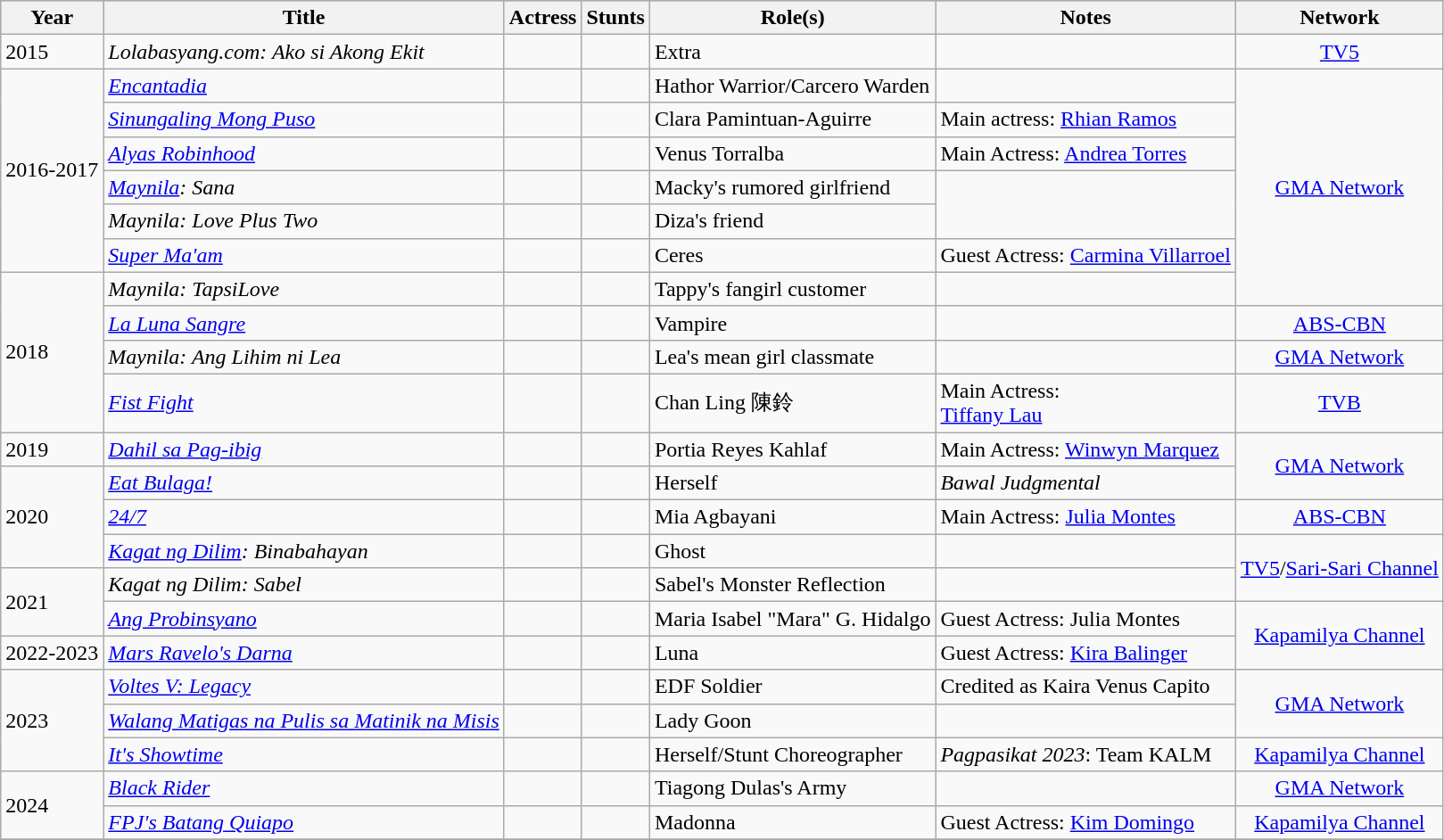<table class="wikitable sortable plainrowheaders">
<tr style="background:#ccc; text-align:center;">
<th scope="col">Year</th>
<th scope="col">Title</th>
<th scope="col">Actress</th>
<th scope="col">Stunts</th>
<th scope="col">Role(s)</th>
<th scope="col">Notes</th>
<th scope="col">Network</th>
</tr>
<tr>
<td>2015</td>
<td><em>Lolabasyang.com: Ako si Akong Ekit</em></td>
<td></td>
<td></td>
<td>Extra</td>
<td></td>
<td style="text-align:center"><a href='#'>TV5</a></td>
</tr>
<tr>
<td rowspan="6">2016-2017</td>
<td><em><a href='#'>Encantadia</a></em></td>
<td></td>
<td></td>
<td>Hathor Warrior/Carcero Warden</td>
<td></td>
<td rowspan="7" style="text-align:center"><a href='#'>GMA Network</a></td>
</tr>
<tr>
<td><em><a href='#'>Sinungaling Mong Puso</a></em></td>
<td></td>
<td></td>
<td>Clara Pamintuan-Aguirre</td>
<td>Main actress: <a href='#'>Rhian Ramos</a></td>
</tr>
<tr>
<td><em><a href='#'>Alyas Robinhood</a></em></td>
<td></td>
<td></td>
<td>Venus Torralba</td>
<td>Main Actress: <a href='#'>Andrea Torres</a></td>
</tr>
<tr>
<td><em><a href='#'>Maynila</a>: Sana</em></td>
<td></td>
<td></td>
<td>Macky's rumored girlfriend</td>
</tr>
<tr>
<td><em>Maynila: Love Plus Two</em></td>
<td></td>
<td></td>
<td>Diza's friend</td>
</tr>
<tr>
<td><em><a href='#'>Super Ma'am</a></em></td>
<td></td>
<td></td>
<td>Ceres</td>
<td>Guest Actress: <a href='#'>Carmina Villarroel</a></td>
</tr>
<tr>
<td rowspan="4">2018</td>
<td><em>Maynila: TapsiLove</em></td>
<td></td>
<td></td>
<td>Tappy's fangirl customer</td>
</tr>
<tr>
<td><em><a href='#'>La Luna Sangre</a></em></td>
<td></td>
<td></td>
<td>Vampire</td>
<td></td>
<td style="text-align:center"><a href='#'>ABS-CBN</a></td>
</tr>
<tr>
<td><em>Maynila: Ang Lihim ni Lea</em></td>
<td></td>
<td></td>
<td>Lea's mean girl classmate</td>
<td></td>
<td style="text-align:center"><a href='#'>GMA Network</a></td>
</tr>
<tr>
<td><em><a href='#'>Fist Fight</a></em></td>
<td></td>
<td></td>
<td>Chan Ling 陳鈴</td>
<td>Main Actress: <br> <a href='#'>Tiffany Lau</a> <br></td>
<td style="text-align:center"><a href='#'>TVB</a></td>
</tr>
<tr>
<td>2019</td>
<td><em><a href='#'>Dahil sa Pag-ibig</a></em></td>
<td></td>
<td></td>
<td>Portia Reyes Kahlaf</td>
<td>Main Actress: <a href='#'>Winwyn Marquez</a></td>
<td rowspan="2" style="text-align:center"><a href='#'>GMA Network</a></td>
</tr>
<tr>
<td rowspan="3">2020</td>
<td><em><a href='#'>Eat Bulaga!</a></em></td>
<td></td>
<td></td>
<td>Herself</td>
<td><em>Bawal Judgmental</em></td>
</tr>
<tr>
<td><em><a href='#'>24/7</a></em></td>
<td></td>
<td></td>
<td>Mia Agbayani</td>
<td>Main Actress: <a href='#'>Julia Montes</a></td>
<td style="text-align:center"><a href='#'>ABS-CBN</a></td>
</tr>
<tr>
<td><em><a href='#'>Kagat ng Dilim</a>: Binabahayan</em></td>
<td></td>
<td></td>
<td>Ghost</td>
<td></td>
<td rowspan="2" style="text-align:center"><a href='#'>TV5</a>/<a href='#'>Sari-Sari Channel</a></td>
</tr>
<tr>
<td rowspan="2">2021</td>
<td><em>Kagat ng Dilim: Sabel</em></td>
<td></td>
<td></td>
<td>Sabel's Monster Reflection</td>
<td></td>
</tr>
<tr>
<td><em><a href='#'>Ang Probinsyano</a></em></td>
<td></td>
<td></td>
<td>Maria Isabel "Mara" G. Hidalgo</td>
<td>Guest Actress: Julia Montes</td>
<td rowspan="2" style="text-align:center"><a href='#'>Kapamilya Channel</a></td>
</tr>
<tr>
<td>2022-2023</td>
<td><em><a href='#'>Mars Ravelo's Darna</a></em></td>
<td></td>
<td></td>
<td>Luna</td>
<td>Guest Actress: <a href='#'>Kira Balinger</a></td>
</tr>
<tr>
<td rowspan="3">2023</td>
<td><em><a href='#'>Voltes V: Legacy</a></em></td>
<td></td>
<td></td>
<td>EDF Soldier</td>
<td>Credited as Kaira Venus Capito</td>
<td rowspan="2" style="text-align:center"><a href='#'>GMA Network</a></td>
</tr>
<tr>
<td><em><a href='#'>Walang Matigas na Pulis sa Matinik na Misis</a></em></td>
<td></td>
<td></td>
<td>Lady Goon</td>
<td></td>
</tr>
<tr>
<td><em><a href='#'>It's Showtime</a></em></td>
<td></td>
<td></td>
<td>Herself/Stunt Choreographer</td>
<td><em>Pagpasikat 2023</em>: Team KALM</td>
<td style="text-align:center"><a href='#'>Kapamilya Channel</a></td>
</tr>
<tr>
<td rowspan="2">2024</td>
<td><em><a href='#'>Black Rider</a></em></td>
<td></td>
<td></td>
<td>Tiagong Dulas's Army</td>
<td></td>
<td style="text-align:center"><a href='#'>GMA Network</a></td>
</tr>
<tr>
<td><em><a href='#'>FPJ's Batang Quiapo</a></em></td>
<td></td>
<td></td>
<td>Madonna</td>
<td>Guest Actress: <a href='#'>Kim Domingo</a></td>
<td style="text-align:center"><a href='#'>Kapamilya Channel</a></td>
</tr>
<tr>
</tr>
</table>
